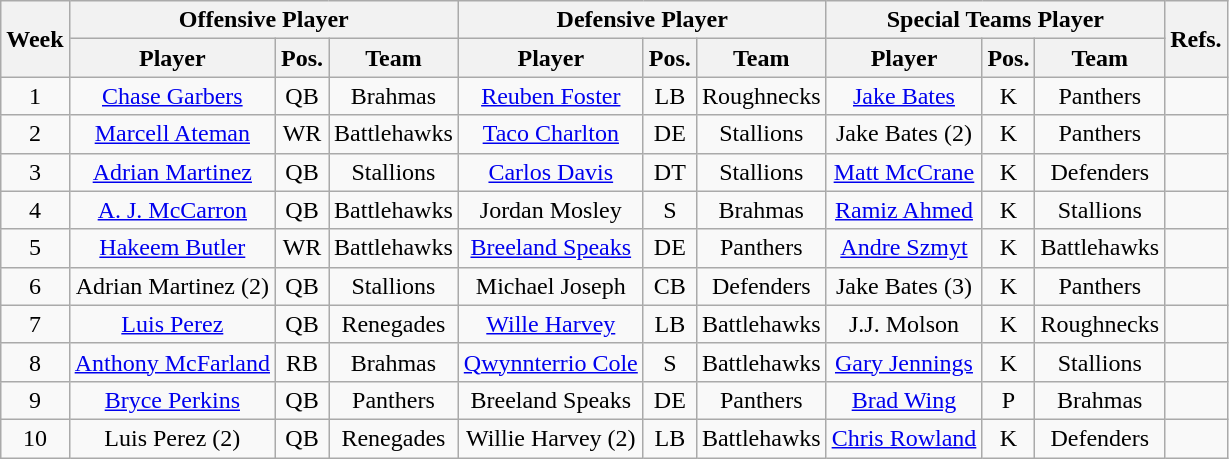<table class="wikitable sortable" style="font-size:; text-align:center; width:">
<tr>
<th rowspan="2" width="">Week</th>
<th colspan="3" width="">Offensive Player</th>
<th colspan="3" width="">Defensive Player</th>
<th colspan="3" width="">Special Teams Player</th>
<th rowspan="2" width="">Refs.</th>
</tr>
<tr>
<th>Player</th>
<th>Pos.</th>
<th>Team</th>
<th>Player</th>
<th>Pos.</th>
<th>Team</th>
<th>Player</th>
<th>Pos.</th>
<th>Team</th>
</tr>
<tr>
<td>1</td>
<td><a href='#'>Chase Garbers</a></td>
<td>QB</td>
<td>Brahmas</td>
<td><a href='#'>Reuben Foster</a></td>
<td>LB</td>
<td>Roughnecks</td>
<td><a href='#'>Jake Bates</a></td>
<td>K</td>
<td>Panthers</td>
<td></td>
</tr>
<tr>
<td>2</td>
<td><a href='#'>Marcell Ateman</a></td>
<td>WR</td>
<td>Battlehawks</td>
<td><a href='#'>Taco Charlton</a></td>
<td>DE</td>
<td>Stallions</td>
<td>Jake Bates (2)</td>
<td>K</td>
<td>Panthers</td>
<td></td>
</tr>
<tr>
<td>3</td>
<td><a href='#'>Adrian Martinez</a></td>
<td>QB</td>
<td>Stallions</td>
<td><a href='#'>Carlos Davis</a></td>
<td>DT</td>
<td>Stallions</td>
<td><a href='#'>Matt McCrane</a></td>
<td>K</td>
<td>Defenders</td>
<td></td>
</tr>
<tr>
<td>4</td>
<td><a href='#'>A. J. McCarron</a></td>
<td>QB</td>
<td>Battlehawks</td>
<td>Jordan Mosley</td>
<td>S</td>
<td>Brahmas</td>
<td><a href='#'>Ramiz Ahmed</a></td>
<td>K</td>
<td>Stallions</td>
<td></td>
</tr>
<tr>
<td>5</td>
<td><a href='#'>Hakeem Butler</a></td>
<td>WR</td>
<td>Battlehawks</td>
<td><a href='#'>Breeland Speaks</a></td>
<td>DE</td>
<td>Panthers</td>
<td><a href='#'>Andre Szmyt</a></td>
<td>K</td>
<td>Battlehawks</td>
<td></td>
</tr>
<tr>
<td>6</td>
<td>Adrian Martinez (2)</td>
<td>QB</td>
<td>Stallions</td>
<td>Michael Joseph</td>
<td>CB</td>
<td>Defenders</td>
<td>Jake Bates (3)</td>
<td>K</td>
<td>Panthers</td>
<td></td>
</tr>
<tr>
<td>7</td>
<td><a href='#'>Luis Perez</a></td>
<td>QB</td>
<td>Renegades</td>
<td><a href='#'>Wille Harvey</a></td>
<td>LB</td>
<td>Battlehawks</td>
<td>J.J. Molson</td>
<td>K</td>
<td>Roughnecks</td>
<td></td>
</tr>
<tr>
<td>8</td>
<td><a href='#'>Anthony McFarland</a></td>
<td>RB</td>
<td>Brahmas</td>
<td><a href='#'>Qwynnterrio Cole</a></td>
<td>S</td>
<td>Battlehawks</td>
<td><a href='#'>Gary Jennings</a></td>
<td>K</td>
<td>Stallions</td>
<td></td>
</tr>
<tr>
<td>9</td>
<td><a href='#'>Bryce Perkins</a></td>
<td>QB</td>
<td>Panthers</td>
<td>Breeland Speaks</td>
<td>DE</td>
<td>Panthers</td>
<td><a href='#'>Brad Wing</a></td>
<td>P</td>
<td>Brahmas</td>
<td></td>
</tr>
<tr>
<td>10</td>
<td>Luis Perez (2)</td>
<td>QB</td>
<td>Renegades</td>
<td>Willie Harvey (2)</td>
<td>LB</td>
<td>Battlehawks</td>
<td><a href='#'>Chris Rowland</a></td>
<td>K</td>
<td>Defenders</td>
<td></td>
</tr>
</table>
